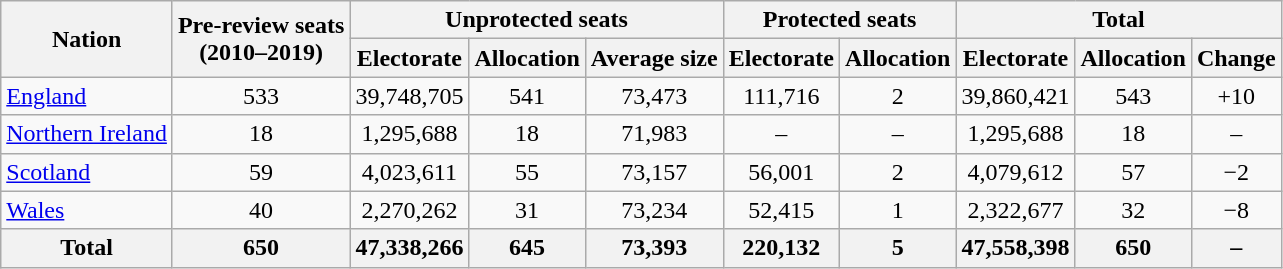<table class="wikitable sortable">
<tr>
<th rowspan="2">Nation</th>
<th rowspan="2">Pre-review seats<br>(2010–2019)</th>
<th colspan="3">Unprotected seats</th>
<th colspan="2">Protected seats</th>
<th colspan="3">Total</th>
</tr>
<tr>
<th>Electorate</th>
<th>Allocation</th>
<th>Average size</th>
<th>Electorate</th>
<th>Allocation</th>
<th>Electorate</th>
<th>Allocation</th>
<th>Change</th>
</tr>
<tr>
<td><a href='#'>England</a></td>
<td style="text-align:center">533</td>
<td style="text-align:center">39,748,705</td>
<td style="text-align:center">541</td>
<td style="text-align:center">73,473</td>
<td style="text-align:center">111,716</td>
<td style="text-align:center">2</td>
<td style="text-align:center">39,860,421</td>
<td style="text-align:center">543</td>
<td style="text-align:center">+10</td>
</tr>
<tr>
<td><a href='#'>Northern Ireland</a></td>
<td style="text-align:center">18</td>
<td style="text-align:center">1,295,688</td>
<td style="text-align:center">18</td>
<td style="text-align:center">71,983</td>
<td style="text-align:center">–</td>
<td style="text-align:center">–</td>
<td style="text-align:center">1,295,688</td>
<td style="text-align:center">18</td>
<td style="text-align:center">–</td>
</tr>
<tr>
<td><a href='#'>Scotland</a></td>
<td style="text-align:center">59</td>
<td style="text-align:center">4,023,611</td>
<td style="text-align:center">55</td>
<td style="text-align:center">73,157</td>
<td style="text-align:center">56,001</td>
<td style="text-align:center">2</td>
<td style="text-align:center">4,079,612</td>
<td style="text-align:center">57</td>
<td style="text-align:center">−2</td>
</tr>
<tr>
<td><a href='#'>Wales</a></td>
<td style="text-align:center">40</td>
<td style="text-align:center">2,270,262</td>
<td style="text-align:center">31</td>
<td style="text-align:center">73,234</td>
<td style="text-align:center">52,415</td>
<td style="text-align:center">1</td>
<td style="text-align:center">2,322,677</td>
<td style="text-align:center">32</td>
<td style="text-align:center">−8</td>
</tr>
<tr>
<th>Total</th>
<th>650</th>
<th>47,338,266</th>
<th>645</th>
<th>73,393</th>
<th>220,132</th>
<th>5</th>
<th>47,558,398</th>
<th>650</th>
<th>–</th>
</tr>
</table>
